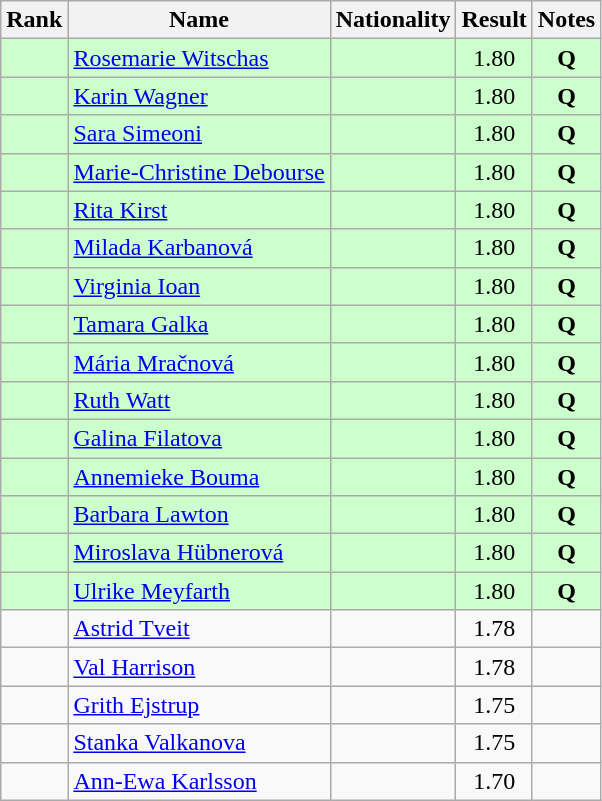<table class="wikitable sortable" style="text-align:center">
<tr>
<th>Rank</th>
<th>Name</th>
<th>Nationality</th>
<th>Result</th>
<th>Notes</th>
</tr>
<tr bgcolor=ccffcc>
<td></td>
<td align=left><a href='#'>Rosemarie Witschas</a></td>
<td align=left></td>
<td>1.80</td>
<td><strong>Q</strong></td>
</tr>
<tr bgcolor=ccffcc>
<td></td>
<td align=left><a href='#'>Karin Wagner</a></td>
<td align=left></td>
<td>1.80</td>
<td><strong>Q</strong></td>
</tr>
<tr bgcolor=ccffcc>
<td></td>
<td align=left><a href='#'>Sara Simeoni</a></td>
<td align=left></td>
<td>1.80</td>
<td><strong>Q</strong></td>
</tr>
<tr bgcolor=ccffcc>
<td></td>
<td align=left><a href='#'>Marie-Christine Debourse</a></td>
<td align=left></td>
<td>1.80</td>
<td><strong>Q</strong></td>
</tr>
<tr bgcolor=ccffcc>
<td></td>
<td align=left><a href='#'>Rita Kirst</a></td>
<td align=left></td>
<td>1.80</td>
<td><strong>Q</strong></td>
</tr>
<tr bgcolor=ccffcc>
<td></td>
<td align=left><a href='#'>Milada Karbanová</a></td>
<td align=left></td>
<td>1.80</td>
<td><strong>Q</strong></td>
</tr>
<tr bgcolor=ccffcc>
<td></td>
<td align=left><a href='#'>Virginia Ioan</a></td>
<td align=left></td>
<td>1.80</td>
<td><strong>Q</strong></td>
</tr>
<tr bgcolor=ccffcc>
<td></td>
<td align=left><a href='#'>Tamara Galka</a></td>
<td align=left></td>
<td>1.80</td>
<td><strong>Q</strong></td>
</tr>
<tr bgcolor=ccffcc>
<td></td>
<td align=left><a href='#'>Mária Mračnová</a></td>
<td align=left></td>
<td>1.80</td>
<td><strong>Q</strong></td>
</tr>
<tr bgcolor=ccffcc>
<td></td>
<td align=left><a href='#'>Ruth Watt</a></td>
<td align=left></td>
<td>1.80</td>
<td><strong>Q</strong></td>
</tr>
<tr bgcolor=ccffcc>
<td></td>
<td align=left><a href='#'>Galina Filatova</a></td>
<td align=left></td>
<td>1.80</td>
<td><strong>Q</strong></td>
</tr>
<tr bgcolor=ccffcc>
<td></td>
<td align=left><a href='#'>Annemieke Bouma</a></td>
<td align=left></td>
<td>1.80</td>
<td><strong>Q</strong></td>
</tr>
<tr bgcolor=ccffcc>
<td></td>
<td align=left><a href='#'>Barbara Lawton</a></td>
<td align=left></td>
<td>1.80</td>
<td><strong>Q</strong></td>
</tr>
<tr bgcolor=ccffcc>
<td></td>
<td align=left><a href='#'>Miroslava Hübnerová</a></td>
<td align=left></td>
<td>1.80</td>
<td><strong>Q</strong></td>
</tr>
<tr bgcolor=ccffcc>
<td></td>
<td align=left><a href='#'>Ulrike Meyfarth</a></td>
<td align=left></td>
<td>1.80</td>
<td><strong>Q</strong></td>
</tr>
<tr>
<td></td>
<td align=left><a href='#'>Astrid Tveit</a></td>
<td align=left></td>
<td>1.78</td>
<td></td>
</tr>
<tr>
<td></td>
<td align=left><a href='#'>Val Harrison</a></td>
<td align=left></td>
<td>1.78</td>
<td></td>
</tr>
<tr>
<td></td>
<td align=left><a href='#'>Grith Ejstrup</a></td>
<td align=left></td>
<td>1.75</td>
<td></td>
</tr>
<tr>
<td></td>
<td align=left><a href='#'>Stanka Valkanova</a></td>
<td align=left></td>
<td>1.75</td>
<td></td>
</tr>
<tr>
<td></td>
<td align=left><a href='#'>Ann-Ewa Karlsson</a></td>
<td align=left></td>
<td>1.70</td>
<td></td>
</tr>
</table>
